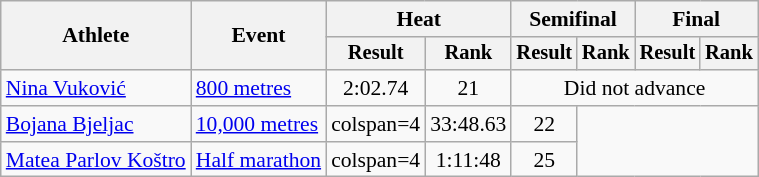<table class=wikitable style=font-size:90%>
<tr>
<th rowspan=2>Athlete</th>
<th rowspan=2>Event</th>
<th colspan=2>Heat</th>
<th colspan=2>Semifinal</th>
<th colspan=2>Final</th>
</tr>
<tr style=font-size:95%>
<th>Result</th>
<th>Rank</th>
<th>Result</th>
<th>Rank</th>
<th>Result</th>
<th>Rank</th>
</tr>
<tr align=center>
<td align=left><a href='#'>Nina Vuković</a></td>
<td align=left><a href='#'>800 metres</a></td>
<td>2:02.74</td>
<td>21</td>
<td colspan=4>Did not advance</td>
</tr>
<tr align=center>
<td align=left><a href='#'>Bojana Bjeljac</a></td>
<td align=left><a href='#'>10,000 metres</a></td>
<td>colspan=4</td>
<td>33:48.63 </td>
<td>22</td>
</tr>
<tr align=center>
<td align=left><a href='#'>Matea Parlov Koštro</a></td>
<td align=left><a href='#'>Half marathon</a></td>
<td>colspan=4</td>
<td>1:11:48</td>
<td>25</td>
</tr>
</table>
